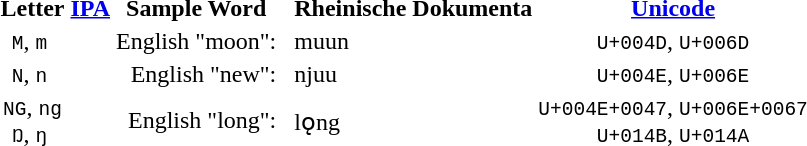<table>
<tr>
<th>Letter</th>
<th><a href='#'>IPA</a></th>
<th>Sample Word</th>
<th> </th>
<th>Rheinische Dokumenta</th>
<th><a href='#'>Unicode</a></th>
</tr>
<tr>
<td align="center" style="vertical-align:top"><code>M</code>, <code>m</code> </td>
<td align="center" style="vertical-align:top"> </td>
<td align="right">English "moon":</td>
<td></td>
<td align="left">muun </td>
<td align="center" style="vertical-align:top"><code>U+004D</code>, <code>U+006D</code></td>
</tr>
<tr>
<td align="center" style="vertical-align:top"><code>N</code>, <code>n</code> </td>
<td align="center" style="vertical-align:top"> </td>
<td align="right">English "new":</td>
<td></td>
<td align="left">njuu </td>
<td align="center" style="vertical-align:top"><code>U+004E</code>, <code>U+006E</code></td>
</tr>
<tr>
<td align="center" style="vertical-align:top"><code>NG</code>, <code>ng</code><br><code>&#x014A;</code>, <code>ŋ</code> </td>
<td align="center" style="vertical-align:middle"> </td>
<td align="right">English "long":</td>
<td></td>
<td align="left">lǫng </td>
<td align="center" style="vertical-align:top"><code>U+004E+0047</code>, <code>U+006E+0067</code><br><code>U+014B</code>, <code>U+014A</code></td>
</tr>
</table>
